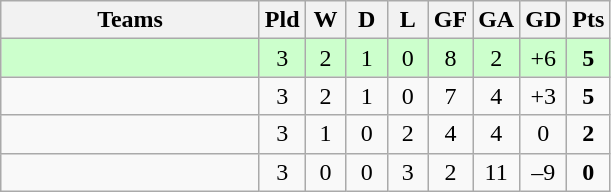<table class="wikitable" style="text-align: center;">
<tr>
<th width=165>Teams</th>
<th width=20>Pld</th>
<th width=20>W</th>
<th width=20>D</th>
<th width=20>L</th>
<th width=20>GF</th>
<th width=20>GA</th>
<th width=20>GD</th>
<th width=20>Pts</th>
</tr>
<tr align=center style="background:#ccffcc;">
<td style="text-align:left;"></td>
<td>3</td>
<td>2</td>
<td>1</td>
<td>0</td>
<td>8</td>
<td>2</td>
<td>+6</td>
<td><strong>5</strong></td>
</tr>
<tr align=center>
<td style="text-align:left;"></td>
<td>3</td>
<td>2</td>
<td>1</td>
<td>0</td>
<td>7</td>
<td>4</td>
<td>+3</td>
<td><strong>5</strong></td>
</tr>
<tr align=center>
<td style="text-align:left;"></td>
<td>3</td>
<td>1</td>
<td>0</td>
<td>2</td>
<td>4</td>
<td>4</td>
<td>0</td>
<td><strong>2</strong></td>
</tr>
<tr align=center>
<td style="text-align:left;"></td>
<td>3</td>
<td>0</td>
<td>0</td>
<td>3</td>
<td>2</td>
<td>11</td>
<td>–9</td>
<td><strong>0</strong></td>
</tr>
</table>
